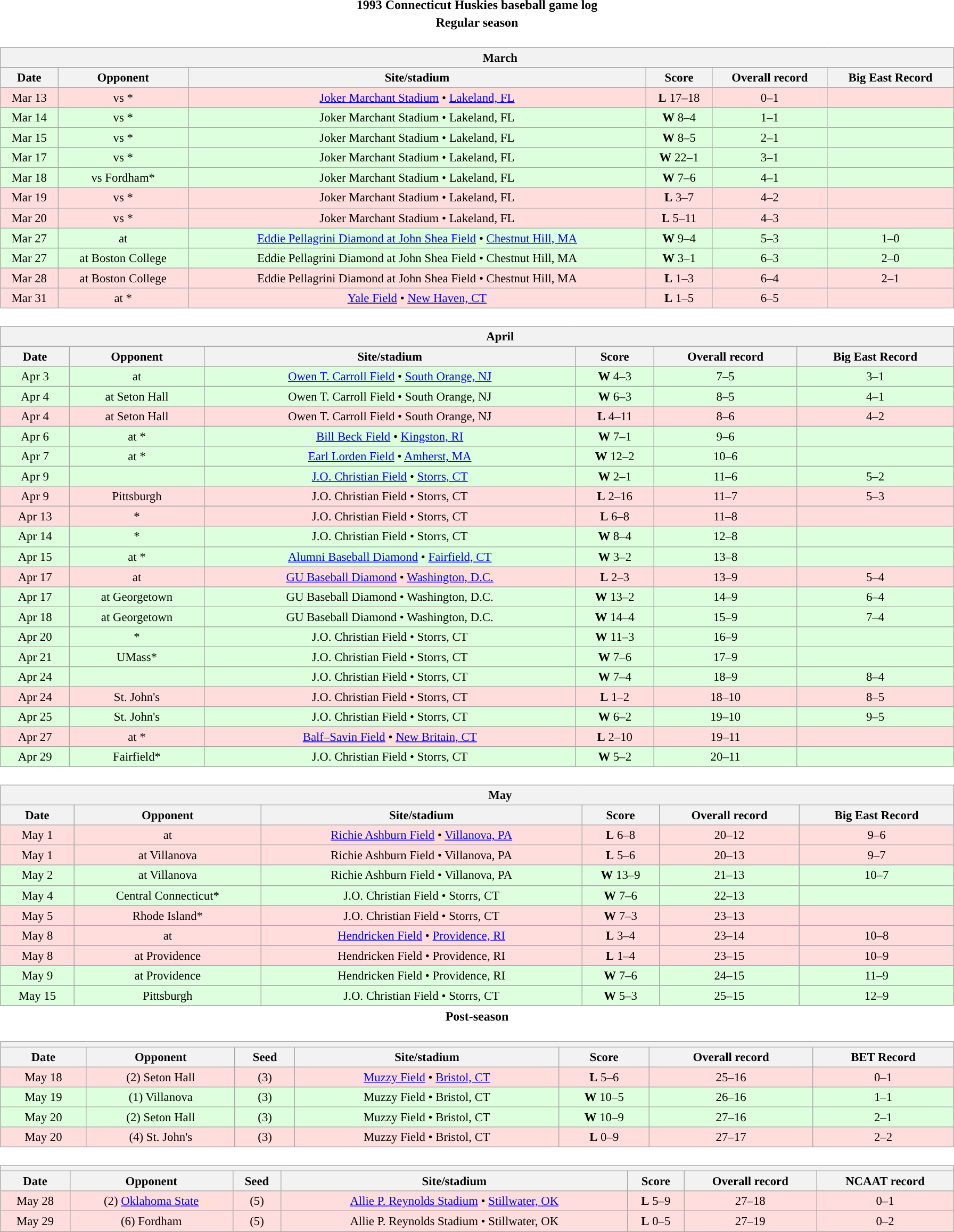<table class="toccolours" width=95% style="clear:both; margin:1.5em auto; text-align:center;">
<tr>
<th colspan=2>1993 Connecticut Huskies baseball game log</th>
</tr>
<tr>
<th colspan=2>Regular season</th>
</tr>
<tr valign="top">
<td><br><table class="wikitable collapsible collapsed" style="margin:auto; width:100%; text-align:center; font-size:95%">
<tr>
<th colspan=12 style="padding-left:4em;">March</th>
</tr>
<tr>
<th>Date</th>
<th>Opponent</th>
<th>Site/stadium</th>
<th>Score</th>
<th>Overall record</th>
<th>Big East Record</th>
</tr>
<tr bgcolor=ffdddd>
<td>Mar 13</td>
<td>vs *</td>
<td><a href='#'>Joker Marchant Stadium</a> • <a href='#'>Lakeland, FL</a></td>
<td><strong>L</strong> 17–18</td>
<td>0–1</td>
<td></td>
</tr>
<tr bgcolor=ddffdd>
<td>Mar 14</td>
<td>vs *</td>
<td>Joker Marchant Stadium • Lakeland, FL</td>
<td><strong>W</strong> 8–4</td>
<td>1–1</td>
<td></td>
</tr>
<tr bgcolor=ddffdd>
<td>Mar 15</td>
<td>vs *</td>
<td>Joker Marchant Stadium • Lakeland, FL</td>
<td><strong>W</strong> 8–5</td>
<td>2–1</td>
<td></td>
</tr>
<tr bgcolor=ddffdd>
<td>Mar 17</td>
<td>vs *</td>
<td>Joker Marchant Stadium • Lakeland, FL</td>
<td><strong>W</strong> 22–1</td>
<td>3–1</td>
<td></td>
</tr>
<tr bgcolor=ddffdd>
<td>Mar 18</td>
<td>vs Fordham*</td>
<td>Joker Marchant Stadium • Lakeland, FL</td>
<td><strong>W</strong> 7–6</td>
<td>4–1</td>
<td></td>
</tr>
<tr bgcolor=ffdddd>
<td>Mar 19</td>
<td>vs *</td>
<td>Joker Marchant Stadium • Lakeland, FL</td>
<td><strong>L</strong> 3–7</td>
<td>4–2</td>
<td></td>
</tr>
<tr bgcolor=ffdddd>
<td>Mar 20</td>
<td>vs *</td>
<td>Joker Marchant Stadium • Lakeland, FL</td>
<td><strong>L</strong> 5–11</td>
<td>4–3</td>
<td></td>
</tr>
<tr bgcolor=ddffdd>
<td>Mar 27</td>
<td>at </td>
<td><a href='#'>Eddie Pellagrini Diamond at John Shea Field</a> • <a href='#'>Chestnut Hill, MA</a></td>
<td><strong>W</strong> 9–4</td>
<td>5–3</td>
<td>1–0</td>
</tr>
<tr bgcolor=ddffdd>
<td>Mar 27</td>
<td>at Boston College</td>
<td>Eddie Pellagrini Diamond at John Shea Field • Chestnut Hill, MA</td>
<td><strong>W</strong> 3–1</td>
<td>6–3</td>
<td>2–0</td>
</tr>
<tr bgcolor=ffdddd>
<td>Mar 28</td>
<td>at Boston College</td>
<td>Eddie Pellagrini Diamond at John Shea Field • Chestnut Hill, MA</td>
<td><strong>L</strong> 1–3</td>
<td>6–4</td>
<td>2–1</td>
</tr>
<tr bgcolor=ffdddd>
<td>Mar 31</td>
<td>at *</td>
<td><a href='#'>Yale Field</a> • <a href='#'>New Haven, CT</a></td>
<td><strong>L</strong> 1–5</td>
<td>6–5</td>
<td></td>
</tr>
</table>
</td>
</tr>
<tr>
<td><br><table class="wikitable collapsible collapsed" style="margin:auto; width:100%; text-align:center; font-size:95%">
<tr>
<th colspan=12 style="padding-left:4em;">April</th>
</tr>
<tr>
<th>Date</th>
<th>Opponent</th>
<th>Site/stadium</th>
<th>Score</th>
<th>Overall record</th>
<th>Big East Record</th>
</tr>
<tr bgcolor=ddffdd>
<td>Apr 3</td>
<td>at </td>
<td><a href='#'>Owen T. Carroll Field</a> • <a href='#'>South Orange, NJ</a></td>
<td><strong>W</strong> 4–3</td>
<td>7–5</td>
<td>3–1</td>
</tr>
<tr bgcolor=ddffdd>
<td>Apr 4</td>
<td>at Seton Hall</td>
<td>Owen T. Carroll Field • South Orange, NJ</td>
<td><strong>W</strong> 6–3</td>
<td>8–5</td>
<td>4–1</td>
</tr>
<tr bgcolor=ffdddd>
<td>Apr 4</td>
<td>at Seton Hall</td>
<td>Owen T. Carroll Field • South Orange, NJ</td>
<td><strong>L</strong> 4–11</td>
<td>8–6</td>
<td>4–2</td>
</tr>
<tr bgcolor=ddffdd>
<td>Apr 6</td>
<td>at *</td>
<td><a href='#'>Bill Beck Field</a> • <a href='#'>Kingston, RI</a></td>
<td><strong>W</strong> 7–1</td>
<td>9–6</td>
<td></td>
</tr>
<tr bgcolor=ddffdd>
<td>Apr 7</td>
<td>at *</td>
<td><a href='#'>Earl Lorden Field</a> • <a href='#'>Amherst, MA</a></td>
<td><strong>W</strong> 12–2</td>
<td>10–6</td>
<td></td>
</tr>
<tr bgcolor=ddffdd>
<td>Apr 9</td>
<td></td>
<td><a href='#'>J.O. Christian Field</a> • <a href='#'>Storrs, CT</a></td>
<td><strong>W</strong> 2–1</td>
<td>11–6</td>
<td>5–2</td>
</tr>
<tr bgcolor=ffdddd>
<td>Apr 9</td>
<td>Pittsburgh</td>
<td>J.O. Christian Field • Storrs, CT</td>
<td><strong>L</strong> 2–16</td>
<td>11–7</td>
<td>5–3</td>
</tr>
<tr bgcolor=ffdddd>
<td>Apr 13</td>
<td>*</td>
<td>J.O. Christian Field • Storrs, CT</td>
<td><strong>L</strong> 6–8</td>
<td>11–8</td>
<td></td>
</tr>
<tr bgcolor=ddffdd>
<td>Apr 14</td>
<td>*</td>
<td>J.O. Christian Field • Storrs, CT</td>
<td><strong>W</strong> 8–4</td>
<td>12–8</td>
<td></td>
</tr>
<tr bgcolor=ddffdd>
<td>Apr 15</td>
<td>at *</td>
<td><a href='#'>Alumni Baseball Diamond</a> • <a href='#'>Fairfield, CT</a></td>
<td><strong>W</strong> 3–2</td>
<td>13–8</td>
<td></td>
</tr>
<tr bgcolor=ffdddd>
<td>Apr 17</td>
<td>at </td>
<td><a href='#'>GU Baseball Diamond</a> • <a href='#'>Washington, D.C.</a></td>
<td><strong>L</strong> 2–3</td>
<td>13–9</td>
<td>5–4</td>
</tr>
<tr bgcolor=ddffdd>
<td>Apr 17</td>
<td>at Georgetown</td>
<td>GU Baseball Diamond • Washington, D.C.</td>
<td><strong>W</strong> 13–2</td>
<td>14–9</td>
<td>6–4</td>
</tr>
<tr bgcolor=ddffdd>
<td>Apr 18</td>
<td>at Georgetown</td>
<td>GU Baseball Diamond • Washington, D.C.</td>
<td><strong>W</strong> 14–4</td>
<td>15–9</td>
<td>7–4</td>
</tr>
<tr bgcolor=ddffdd>
<td>Apr 20</td>
<td>*</td>
<td>J.O. Christian Field • Storrs, CT</td>
<td><strong>W</strong> 11–3</td>
<td>16–9</td>
<td></td>
</tr>
<tr bgcolor=ddffdd>
<td>Apr 21</td>
<td>UMass*</td>
<td>J.O. Christian Field • Storrs, CT</td>
<td><strong>W</strong> 7–6</td>
<td>17–9</td>
<td></td>
</tr>
<tr bgcolor=ddffdd>
<td>Apr 24</td>
<td></td>
<td>J.O. Christian Field • Storrs, CT</td>
<td><strong>W</strong> 7–4</td>
<td>18–9</td>
<td>8–4</td>
</tr>
<tr bgcolor=ffdddd>
<td>Apr 24</td>
<td>St. John's</td>
<td>J.O. Christian Field • Storrs, CT</td>
<td><strong>L</strong> 1–2</td>
<td>18–10</td>
<td>8–5</td>
</tr>
<tr bgcolor=ddffdd>
<td>Apr 25</td>
<td>St. John's</td>
<td>J.O. Christian Field • Storrs, CT</td>
<td><strong>W</strong> 6–2</td>
<td>19–10</td>
<td>9–5</td>
</tr>
<tr bgcolor=ffdddd>
<td>Apr 27</td>
<td>at *</td>
<td><a href='#'>Balf–Savin Field</a> • <a href='#'>New Britain, CT</a></td>
<td><strong>L</strong> 2–10</td>
<td>19–11</td>
<td></td>
</tr>
<tr bgcolor=ddffdd>
<td>Apr 29</td>
<td>Fairfield*</td>
<td>J.O. Christian Field • Storrs, CT</td>
<td><strong>W</strong> 5–2</td>
<td>20–11</td>
<td></td>
</tr>
</table>
</td>
</tr>
<tr>
<td><br><table class="wikitable collapsible collapsed" style="margin:auto; width:100%; text-align:center; font-size:95%">
<tr>
<th colspan=12 style="padding-left:4em;">May</th>
</tr>
<tr>
<th>Date</th>
<th>Opponent</th>
<th>Site/stadium</th>
<th>Score</th>
<th>Overall record</th>
<th>Big East Record</th>
</tr>
<tr bgcolor=ffdddd>
<td>May 1</td>
<td>at </td>
<td><a href='#'>Richie Ashburn Field</a> • <a href='#'>Villanova, PA</a></td>
<td><strong>L</strong> 6–8</td>
<td>20–12</td>
<td>9–6</td>
</tr>
<tr bgcolor=ffdddd>
<td>May 1</td>
<td>at Villanova</td>
<td>Richie Ashburn Field • Villanova, PA</td>
<td><strong>L</strong> 5–6</td>
<td>20–13</td>
<td>9–7</td>
</tr>
<tr bgcolor=ddffdd>
<td>May 2</td>
<td>at Villanova</td>
<td>Richie Ashburn Field • Villanova, PA</td>
<td><strong>W</strong> 13–9</td>
<td>21–13</td>
<td>10–7</td>
</tr>
<tr bgcolor=ddffdd>
<td>May 4</td>
<td>Central Connecticut*</td>
<td>J.O. Christian Field • Storrs, CT</td>
<td><strong>W</strong> 7–6</td>
<td>22–13</td>
<td></td>
</tr>
<tr bgcolor=ffdddd>
<td>May 5</td>
<td>Rhode Island*</td>
<td>J.O. Christian Field • Storrs, CT</td>
<td><strong>W</strong> 7–3</td>
<td>23–13</td>
<td></td>
</tr>
<tr bgcolor=ffdddd>
<td>May 8</td>
<td>at </td>
<td><a href='#'>Hendricken Field</a> • <a href='#'>Providence, RI</a></td>
<td><strong>L</strong> 3–4</td>
<td>23–14</td>
<td>10–8</td>
</tr>
<tr bgcolor=ffdddd>
<td>May 8</td>
<td>at Providence</td>
<td>Hendricken Field • Providence, RI</td>
<td><strong>L</strong> 1–4</td>
<td>23–15</td>
<td>10–9</td>
</tr>
<tr bgcolor=ddffdd>
<td>May 9</td>
<td>at Providence</td>
<td>Hendricken Field • Providence, RI</td>
<td><strong>W</strong> 7–6</td>
<td>24–15</td>
<td>11–9</td>
</tr>
<tr bgcolor=ddffdd>
<td>May 15</td>
<td>Pittsburgh</td>
<td>J.O. Christian Field • Storrs, CT</td>
<td><strong>W</strong> 5–3</td>
<td>25–15</td>
<td>12–9</td>
</tr>
</table>
</td>
</tr>
<tr>
<th colspan=2>Post-season</th>
</tr>
<tr>
<td><br><table class="wikitable collapsible collapsed" style="margin:auto; width:100%; text-align:center; font-size:95%">
<tr>
<th colspan=12 style="padding-left:4em;"><a href='#'></a></th>
</tr>
<tr>
<th>Date</th>
<th>Opponent</th>
<th>Seed</th>
<th>Site/stadium</th>
<th>Score</th>
<th>Overall record</th>
<th>BET Record</th>
</tr>
<tr bgcolor=ffdddd>
<td>May 18</td>
<td>(2) Seton Hall</td>
<td>(3)</td>
<td><a href='#'>Muzzy Field</a> • <a href='#'>Bristol, CT</a></td>
<td><strong>L</strong> 5–6</td>
<td>25–16</td>
<td>0–1</td>
</tr>
<tr bgcolor=ddffdd>
<td>May 19</td>
<td>(1) Villanova</td>
<td>(3)</td>
<td>Muzzy Field • Bristol, CT</td>
<td><strong>W</strong> 10–5</td>
<td>26–16</td>
<td>1–1</td>
</tr>
<tr bgcolor=ddffdd>
<td>May 20</td>
<td>(2) Seton Hall</td>
<td>(3)</td>
<td>Muzzy Field • Bristol, CT</td>
<td><strong>W</strong> 10–9</td>
<td>27–16</td>
<td>2–1</td>
</tr>
<tr bgcolor=ffdddd>
<td>May 20</td>
<td>(4) St. John's</td>
<td>(3)</td>
<td>Muzzy Field • Bristol, CT</td>
<td><strong>L</strong> 0–9</td>
<td>27–17</td>
<td>2–2</td>
</tr>
</table>
</td>
</tr>
<tr>
<td><br><table class="wikitable collapsible collapsed" style="margin:auto; width:100%; text-align:center; font-size:95%">
<tr>
<th colspan=12 style="padding-left:4em;"><a href='#'></a></th>
</tr>
<tr>
<th>Date</th>
<th>Opponent</th>
<th>Seed</th>
<th>Site/stadium</th>
<th>Score</th>
<th>Overall record</th>
<th>NCAAT record</th>
</tr>
<tr bgcolor=ffdddd>
<td>May 28</td>
<td>(2) <a href='#'>Oklahoma State</a></td>
<td>(5)</td>
<td><a href='#'>Allie P. Reynolds Stadium</a> • <a href='#'>Stillwater, OK</a></td>
<td><strong>L</strong> 5–9</td>
<td>27–18</td>
<td>0–1</td>
</tr>
<tr bgcolor=ffdddd>
<td>May 29</td>
<td>(6) Fordham</td>
<td>(5)</td>
<td>Allie P. Reynolds Stadium • Stillwater, OK</td>
<td><strong>L</strong> 0–5</td>
<td>27–19</td>
<td>0–2</td>
</tr>
</table>
</td>
</tr>
</table>
